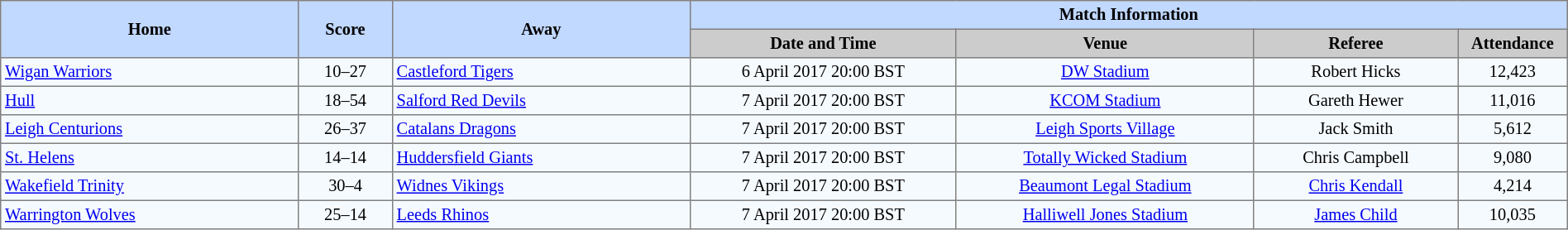<table border=1 style="border-collapse:collapse; font-size:85%; text-align:center;" cellpadding=3 cellspacing=0 width=100%>
<tr bgcolor=#C1D8FF>
<th rowspan=2 width=19%>Home</th>
<th rowspan=2 width=6%>Score</th>
<th rowspan=2 width=19%>Away</th>
<th colspan=6>Match Information</th>
</tr>
<tr bgcolor=#CCCCCC>
<th width=17%>Date and Time</th>
<th width=19%>Venue</th>
<th width=13%>Referee</th>
<th width=7%>Attendance</th>
</tr>
<tr bgcolor=#F5FAFF>
<td align=left> <a href='#'>Wigan Warriors</a></td>
<td>10–27</td>
<td align=left> <a href='#'>Castleford Tigers</a></td>
<td>6 April 2017 20:00 BST</td>
<td><a href='#'>DW Stadium</a></td>
<td>Robert Hicks</td>
<td>12,423</td>
</tr>
<tr bgcolor=#F5FAFF>
<td align=left> <a href='#'>Hull</a></td>
<td>18–54</td>
<td align=left> <a href='#'>Salford Red Devils</a></td>
<td>7 April 2017 20:00 BST</td>
<td><a href='#'>KCOM Stadium</a></td>
<td>Gareth Hewer</td>
<td>11,016</td>
</tr>
<tr bgcolor=#F5FAFF>
<td align=left> <a href='#'>Leigh Centurions</a></td>
<td>26–37</td>
<td align=left> <a href='#'>Catalans Dragons</a></td>
<td>7 April 2017 20:00 BST</td>
<td><a href='#'>Leigh Sports Village</a></td>
<td>Jack Smith</td>
<td>5,612</td>
</tr>
<tr bgcolor=#F5FAFF>
<td align=left> <a href='#'>St. Helens</a></td>
<td>14–14</td>
<td align=left> <a href='#'>Huddersfield Giants</a></td>
<td>7 April 2017 20:00 BST</td>
<td><a href='#'>Totally Wicked Stadium</a></td>
<td>Chris Campbell</td>
<td>9,080</td>
</tr>
<tr bgcolor=#F5FAFF>
<td align=left> <a href='#'>Wakefield Trinity</a></td>
<td>30–4</td>
<td align=left> <a href='#'>Widnes Vikings</a></td>
<td>7 April 2017 20:00 BST</td>
<td><a href='#'>Beaumont Legal Stadium</a></td>
<td><a href='#'>Chris Kendall</a></td>
<td>4,214</td>
</tr>
<tr bgcolor=#F5FAFF>
<td align=left> <a href='#'>Warrington Wolves</a></td>
<td>25–14</td>
<td align=left> <a href='#'>Leeds Rhinos</a></td>
<td>7 April 2017 20:00 BST</td>
<td><a href='#'>Halliwell Jones Stadium</a></td>
<td><a href='#'>James Child</a></td>
<td>10,035</td>
</tr>
</table>
